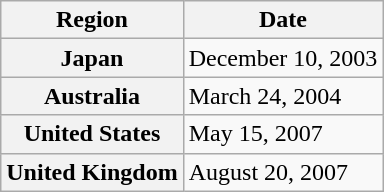<table class="wikitable plainrowheaders">
<tr>
<th scope="col">Region</th>
<th scope="col">Date</th>
</tr>
<tr>
<th scope="row">Japan</th>
<td>December 10, 2003</td>
</tr>
<tr>
<th scope="row">Australia</th>
<td>March 24, 2004</td>
</tr>
<tr>
<th scope="row">United States</th>
<td>May 15, 2007</td>
</tr>
<tr>
<th scope="row">United Kingdom</th>
<td>August 20, 2007</td>
</tr>
</table>
